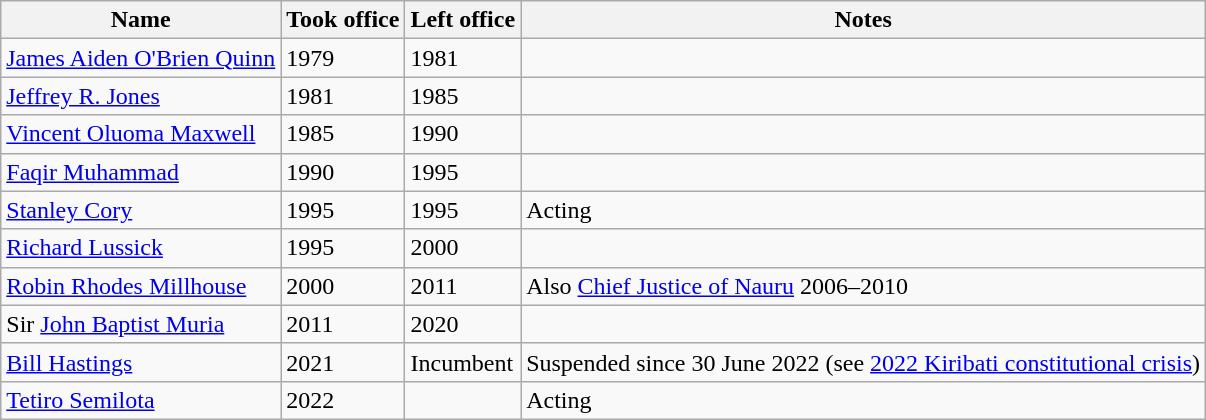<table class="wikitable">
<tr>
<th>Name</th>
<th>Took office</th>
<th>Left office</th>
<th>Notes</th>
</tr>
<tr>
<td><a href='#'>James Aiden O'Brien Quinn</a></td>
<td>1979</td>
<td>1981</td>
<td></td>
</tr>
<tr>
<td><a href='#'>Jeffrey R. Jones</a></td>
<td>1981</td>
<td>1985</td>
<td></td>
</tr>
<tr>
<td><a href='#'>Vincent Oluoma Maxwell</a></td>
<td>1985</td>
<td>1990</td>
<td></td>
</tr>
<tr>
<td><a href='#'>Faqir Muhammad</a></td>
<td>1990</td>
<td>1995</td>
<td></td>
</tr>
<tr>
<td><a href='#'>Stanley Cory</a></td>
<td>1995</td>
<td>1995</td>
<td>Acting</td>
</tr>
<tr>
<td><a href='#'>Richard Lussick</a></td>
<td>1995</td>
<td>2000</td>
<td></td>
</tr>
<tr>
<td><a href='#'>Robin Rhodes Millhouse</a></td>
<td>2000</td>
<td>2011</td>
<td>Also <a href='#'>Chief Justice of Nauru</a> 2006–2010</td>
</tr>
<tr>
<td>Sir <a href='#'>John Baptist Muria</a></td>
<td>2011</td>
<td>2020</td>
<td></td>
</tr>
<tr>
<td><a href='#'>Bill Hastings</a></td>
<td>2021</td>
<td>Incumbent</td>
<td>Suspended since 30 June 2022 (see <a href='#'>2022 Kiribati constitutional crisis</a>)</td>
</tr>
<tr>
<td><a href='#'>Tetiro Semilota</a></td>
<td>2022</td>
<td></td>
<td>Acting</td>
</tr>
</table>
